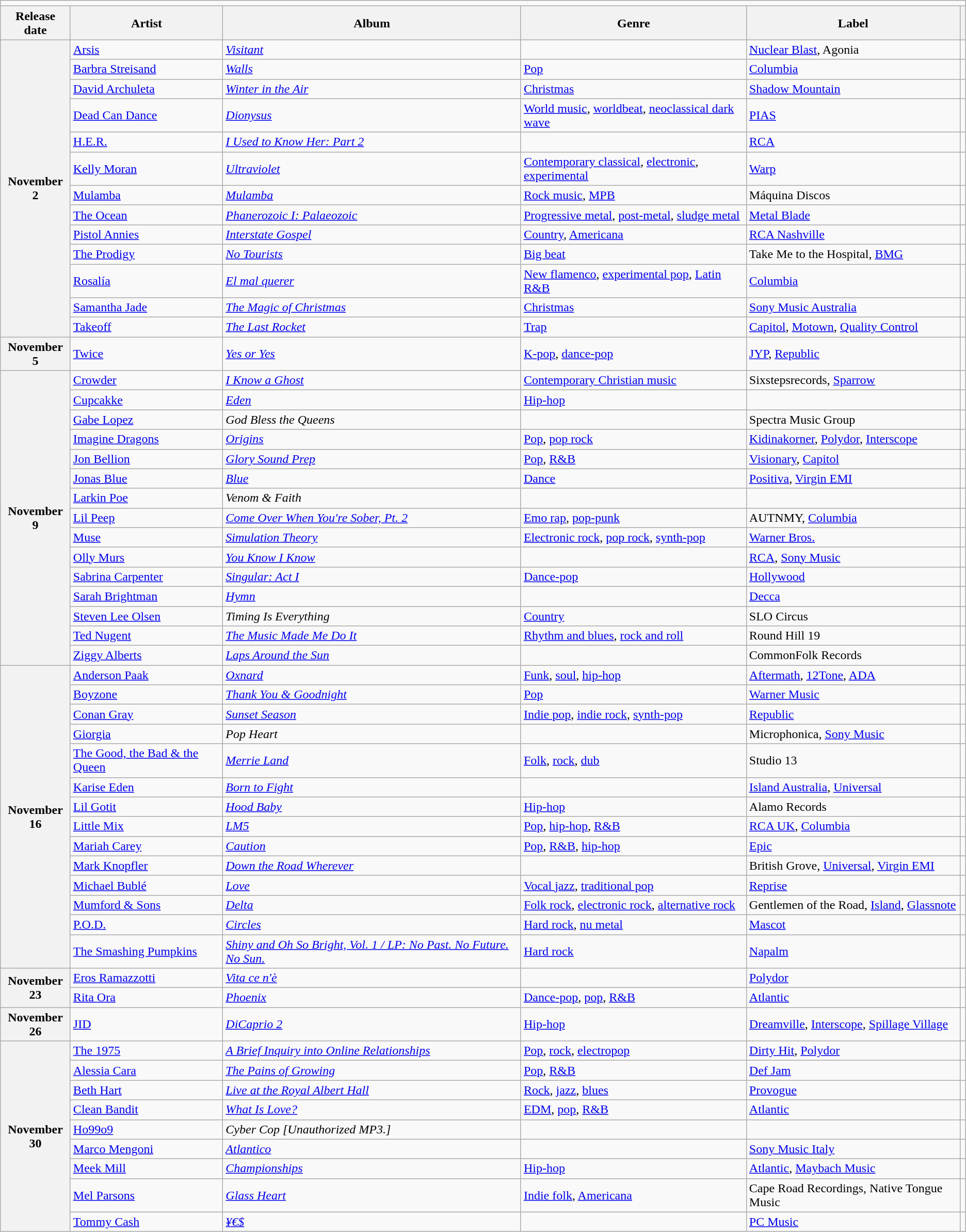<table class="wikitable plainrowheaders">
<tr>
<td colspan="6" style="text-align:center;"></td>
</tr>
<tr>
<th scope="col">Release date</th>
<th scope="col">Artist</th>
<th scope="col">Album</th>
<th scope="col">Genre</th>
<th scope="col">Label</th>
<th scope="col"></th>
</tr>
<tr>
<th scope="row" rowspan="13" style="text-align:center;">November<br>2</th>
<td><a href='#'>Arsis</a></td>
<td><em><a href='#'>Visitant</a></em></td>
<td></td>
<td><a href='#'>Nuclear Blast</a>, Agonia</td>
<td></td>
</tr>
<tr>
<td><a href='#'>Barbra Streisand</a></td>
<td><em><a href='#'>Walls</a></em></td>
<td><a href='#'>Pop</a></td>
<td><a href='#'>Columbia</a></td>
<td></td>
</tr>
<tr>
<td><a href='#'>David Archuleta</a></td>
<td><em><a href='#'>Winter in the Air</a></em></td>
<td><a href='#'>Christmas</a></td>
<td><a href='#'>Shadow Mountain</a></td>
<td></td>
</tr>
<tr>
<td><a href='#'>Dead Can Dance</a></td>
<td><em><a href='#'>Dionysus</a></em></td>
<td><a href='#'>World music</a>, <a href='#'>worldbeat</a>, <a href='#'>neoclassical dark wave</a></td>
<td><a href='#'>PIAS</a></td>
<td></td>
</tr>
<tr>
<td><a href='#'>H.E.R.</a></td>
<td><em><a href='#'>I Used to Know Her: Part 2</a></em></td>
<td></td>
<td><a href='#'>RCA</a></td>
<td></td>
</tr>
<tr>
<td><a href='#'>Kelly Moran</a></td>
<td><em><a href='#'>Ultraviolet</a></em></td>
<td><a href='#'>Contemporary classical</a>, <a href='#'>electronic</a>, <a href='#'>experimental</a></td>
<td><a href='#'>Warp</a></td>
<td></td>
</tr>
<tr>
<td><a href='#'>Mulamba</a></td>
<td><em><a href='#'>Mulamba</a></em></td>
<td><a href='#'>Rock music</a>, <a href='#'>MPB</a></td>
<td>Máquina Discos</td>
<td></td>
</tr>
<tr>
<td><a href='#'>The Ocean</a></td>
<td><em><a href='#'>Phanerozoic I: Palaeozoic</a></em></td>
<td><a href='#'>Progressive metal</a>, <a href='#'>post-metal</a>, <a href='#'>sludge metal</a></td>
<td><a href='#'>Metal Blade</a></td>
<td></td>
</tr>
<tr>
<td><a href='#'>Pistol Annies</a></td>
<td><em><a href='#'>Interstate Gospel</a></em></td>
<td><a href='#'>Country</a>, <a href='#'>Americana</a></td>
<td><a href='#'>RCA Nashville</a></td>
<td></td>
</tr>
<tr>
<td><a href='#'>The Prodigy</a></td>
<td><em><a href='#'>No Tourists</a></em></td>
<td><a href='#'>Big beat</a></td>
<td>Take Me to the Hospital, <a href='#'>BMG</a></td>
<td></td>
</tr>
<tr>
<td><a href='#'>Rosalía</a></td>
<td><em><a href='#'>El mal querer</a></em></td>
<td><a href='#'>New flamenco</a>, <a href='#'>experimental pop</a>, <a href='#'>Latin R&B</a></td>
<td><a href='#'>Columbia</a></td>
<td></td>
</tr>
<tr>
<td><a href='#'>Samantha Jade</a></td>
<td><em><a href='#'>The Magic of Christmas</a></em></td>
<td><a href='#'>Christmas</a></td>
<td><a href='#'>Sony Music Australia</a></td>
<td></td>
</tr>
<tr>
<td><a href='#'>Takeoff</a></td>
<td><em><a href='#'>The Last Rocket</a></em></td>
<td><a href='#'>Trap</a></td>
<td><a href='#'>Capitol</a>, <a href='#'>Motown</a>, <a href='#'>Quality Control</a></td>
<td></td>
</tr>
<tr>
<th scope="row" style="text-align:center;">November<br>5</th>
<td><a href='#'>Twice</a></td>
<td><em><a href='#'>Yes or Yes</a></em></td>
<td><a href='#'>K-pop</a>, <a href='#'>dance-pop</a></td>
<td><a href='#'>JYP</a>, <a href='#'>Republic</a></td>
<td></td>
</tr>
<tr>
<th scope="row" rowspan="15" style="text-align:center;">November<br>9</th>
<td><a href='#'>Crowder</a></td>
<td><em><a href='#'>I Know a Ghost</a></em></td>
<td><a href='#'>Contemporary Christian music</a></td>
<td>Sixstepsrecords, <a href='#'>Sparrow</a></td>
<td></td>
</tr>
<tr>
<td><a href='#'>Cupcakke</a></td>
<td><em><a href='#'>Eden</a></em></td>
<td><a href='#'>Hip-hop</a></td>
<td></td>
<td></td>
</tr>
<tr>
<td><a href='#'>Gabe Lopez</a></td>
<td><em>God Bless the Queens</em></td>
<td></td>
<td>Spectra Music Group</td>
<td></td>
</tr>
<tr>
<td><a href='#'>Imagine Dragons</a></td>
<td><em><a href='#'>Origins</a></em></td>
<td><a href='#'>Pop</a>, <a href='#'>pop rock</a></td>
<td><a href='#'>Kidinakorner</a>, <a href='#'>Polydor</a>, <a href='#'>Interscope</a></td>
<td></td>
</tr>
<tr>
<td><a href='#'>Jon Bellion</a></td>
<td><em><a href='#'>Glory Sound Prep</a></em></td>
<td><a href='#'>Pop</a>, <a href='#'>R&B</a></td>
<td><a href='#'>Visionary</a>, <a href='#'>Capitol</a></td>
<td></td>
</tr>
<tr>
<td><a href='#'>Jonas Blue</a></td>
<td><em><a href='#'>Blue</a></em></td>
<td><a href='#'>Dance</a></td>
<td><a href='#'>Positiva</a>, <a href='#'>Virgin EMI</a></td>
<td></td>
</tr>
<tr>
<td><a href='#'>Larkin Poe</a></td>
<td><em>Venom & Faith</em></td>
<td></td>
<td></td>
<td></td>
</tr>
<tr>
<td><a href='#'>Lil Peep</a></td>
<td><em><a href='#'>Come Over When You're Sober, Pt. 2</a></em></td>
<td><a href='#'>Emo rap</a>, <a href='#'>pop-punk</a></td>
<td>AUTNMY, <a href='#'>Columbia</a></td>
<td></td>
</tr>
<tr>
<td><a href='#'>Muse</a></td>
<td><em><a href='#'>Simulation Theory</a></em></td>
<td><a href='#'>Electronic rock</a>, <a href='#'>pop rock</a>, <a href='#'>synth-pop</a></td>
<td><a href='#'>Warner Bros.</a></td>
<td></td>
</tr>
<tr>
<td><a href='#'>Olly Murs</a></td>
<td><em><a href='#'>You Know I Know</a></em></td>
<td></td>
<td><a href='#'>RCA</a>, <a href='#'>Sony Music</a></td>
<td></td>
</tr>
<tr>
<td><a href='#'>Sabrina Carpenter</a></td>
<td><em><a href='#'>Singular: Act I</a></em></td>
<td><a href='#'>Dance-pop</a></td>
<td><a href='#'>Hollywood</a></td>
<td></td>
</tr>
<tr>
<td><a href='#'>Sarah Brightman</a></td>
<td><em><a href='#'>Hymn</a></em></td>
<td></td>
<td><a href='#'>Decca</a></td>
<td></td>
</tr>
<tr>
<td><a href='#'>Steven Lee Olsen</a></td>
<td><em>Timing Is Everything</em></td>
<td><a href='#'>Country</a></td>
<td>SLO Circus</td>
<td></td>
</tr>
<tr>
<td><a href='#'>Ted Nugent</a></td>
<td><em><a href='#'>The Music Made Me Do It</a></em></td>
<td><a href='#'>Rhythm and blues</a>, <a href='#'>rock and roll</a></td>
<td>Round Hill 19</td>
<td></td>
</tr>
<tr>
<td><a href='#'>Ziggy Alberts</a></td>
<td><em><a href='#'>Laps Around the Sun</a></em></td>
<td></td>
<td>CommonFolk Records</td>
<td></td>
</tr>
<tr>
<th scope="row" rowspan="14" style="text-align:center;">November<br>16</th>
<td><a href='#'>Anderson Paak</a></td>
<td><em><a href='#'>Oxnard</a></em></td>
<td><a href='#'>Funk</a>, <a href='#'>soul</a>, <a href='#'>hip-hop</a></td>
<td><a href='#'>Aftermath</a>, <a href='#'>12Tone</a>, <a href='#'>ADA</a></td>
<td></td>
</tr>
<tr>
<td><a href='#'>Boyzone</a></td>
<td><em><a href='#'>Thank You & Goodnight</a></em></td>
<td><a href='#'>Pop</a></td>
<td><a href='#'>Warner Music</a></td>
<td></td>
</tr>
<tr>
<td><a href='#'>Conan Gray</a></td>
<td><em><a href='#'>Sunset Season</a></em></td>
<td><a href='#'>Indie pop</a>, <a href='#'>indie rock</a>, <a href='#'>synth-pop</a></td>
<td><a href='#'>Republic</a></td>
<td></td>
</tr>
<tr>
<td><a href='#'>Giorgia</a></td>
<td><em>Pop Heart</em></td>
<td></td>
<td>Microphonica, <a href='#'>Sony Music</a></td>
<td></td>
</tr>
<tr>
<td><a href='#'>The Good, the Bad & the Queen</a></td>
<td><em><a href='#'>Merrie Land</a></em></td>
<td><a href='#'>Folk</a>, <a href='#'>rock</a>, <a href='#'>dub</a></td>
<td>Studio 13</td>
<td></td>
</tr>
<tr>
<td><a href='#'>Karise Eden</a></td>
<td><em><a href='#'>Born to Fight</a></em></td>
<td></td>
<td><a href='#'>Island Australia</a>, <a href='#'>Universal</a></td>
<td></td>
</tr>
<tr>
<td><a href='#'>Lil Gotit</a></td>
<td><em><a href='#'>Hood Baby</a></em></td>
<td><a href='#'>Hip-hop</a></td>
<td>Alamo Records</td>
<td></td>
</tr>
<tr>
<td><a href='#'>Little Mix</a></td>
<td><em><a href='#'>LM5</a></em></td>
<td><a href='#'>Pop</a>, <a href='#'>hip-hop</a>, <a href='#'>R&B</a></td>
<td><a href='#'>RCA UK</a>, <a href='#'>Columbia</a></td>
<td></td>
</tr>
<tr>
<td><a href='#'>Mariah Carey</a></td>
<td><em><a href='#'>Caution</a></em></td>
<td><a href='#'>Pop</a>, <a href='#'>R&B</a>, <a href='#'>hip-hop</a></td>
<td><a href='#'>Epic</a></td>
<td></td>
</tr>
<tr>
<td><a href='#'>Mark Knopfler</a></td>
<td><em><a href='#'>Down the Road Wherever</a></em></td>
<td></td>
<td>British Grove, <a href='#'>Universal</a>, <a href='#'>Virgin EMI</a></td>
<td></td>
</tr>
<tr>
<td><a href='#'>Michael Bublé</a></td>
<td><em><a href='#'>Love</a></em></td>
<td><a href='#'>Vocal jazz</a>, <a href='#'>traditional pop</a></td>
<td><a href='#'>Reprise</a></td>
<td></td>
</tr>
<tr>
<td><a href='#'>Mumford & Sons</a></td>
<td><em><a href='#'>Delta</a></em></td>
<td><a href='#'>Folk rock</a>, <a href='#'>electronic rock</a>, <a href='#'>alternative rock</a></td>
<td>Gentlemen of the Road, <a href='#'>Island</a>, <a href='#'>Glassnote</a></td>
<td></td>
</tr>
<tr>
<td><a href='#'>P.O.D.</a></td>
<td><em><a href='#'>Circles</a></em></td>
<td><a href='#'>Hard rock</a>, <a href='#'>nu metal</a></td>
<td><a href='#'>Mascot</a></td>
<td></td>
</tr>
<tr>
<td><a href='#'>The Smashing Pumpkins</a></td>
<td><em><a href='#'>Shiny and Oh So Bright, Vol. 1 / LP: No Past. No Future. No Sun.</a></em></td>
<td><a href='#'>Hard rock</a></td>
<td><a href='#'>Napalm</a></td>
<td></td>
</tr>
<tr>
<th scope="row" rowspan="2" style="text-align:center;">November<br>23</th>
<td><a href='#'>Eros Ramazzotti</a></td>
<td><em><a href='#'>Vita ce n'è</a></em></td>
<td></td>
<td><a href='#'>Polydor</a></td>
<td></td>
</tr>
<tr>
<td><a href='#'>Rita Ora</a></td>
<td><em><a href='#'>Phoenix</a></em></td>
<td><a href='#'>Dance-pop</a>, <a href='#'>pop</a>, <a href='#'>R&B</a></td>
<td><a href='#'>Atlantic</a></td>
<td></td>
</tr>
<tr>
<th scope="row" style="text-align:center;">November<br>26</th>
<td><a href='#'>JID</a></td>
<td><em><a href='#'>DiCaprio 2</a></em></td>
<td><a href='#'>Hip-hop</a></td>
<td><a href='#'>Dreamville</a>, <a href='#'>Interscope</a>, <a href='#'>Spillage Village</a></td>
<td></td>
</tr>
<tr>
<th scope="row" rowspan="9" style="text-align:center;">November<br>30</th>
<td><a href='#'>The 1975</a></td>
<td><em><a href='#'>A Brief Inquiry into Online Relationships</a></em></td>
<td><a href='#'>Pop</a>, <a href='#'>rock</a>, <a href='#'>electropop</a></td>
<td><a href='#'>Dirty Hit</a>, <a href='#'>Polydor</a></td>
<td></td>
</tr>
<tr>
<td><a href='#'>Alessia Cara</a></td>
<td><em><a href='#'>The Pains of Growing</a></em></td>
<td><a href='#'>Pop</a>, <a href='#'>R&B</a></td>
<td><a href='#'>Def Jam</a></td>
<td></td>
</tr>
<tr>
<td><a href='#'>Beth Hart</a></td>
<td><em><a href='#'>Live at the Royal Albert Hall</a></em></td>
<td><a href='#'>Rock</a>, <a href='#'>jazz</a>, <a href='#'>blues</a></td>
<td><a href='#'>Provogue</a></td>
<td></td>
</tr>
<tr>
<td><a href='#'>Clean Bandit</a></td>
<td><em><a href='#'>What Is Love?</a></em></td>
<td><a href='#'>EDM</a>, <a href='#'>pop</a>, <a href='#'>R&B</a></td>
<td><a href='#'>Atlantic</a></td>
<td></td>
</tr>
<tr>
<td><a href='#'>Ho99o9</a></td>
<td><em>Cyber Cop [Unauthorized MP3.]</em></td>
<td></td>
<td></td>
<td></td>
</tr>
<tr>
<td><a href='#'>Marco Mengoni</a></td>
<td><em><a href='#'>Atlantico</a></em></td>
<td></td>
<td><a href='#'>Sony Music Italy</a></td>
<td></td>
</tr>
<tr>
<td><a href='#'>Meek Mill</a></td>
<td><em><a href='#'>Championships</a></em></td>
<td><a href='#'>Hip-hop</a></td>
<td><a href='#'>Atlantic</a>, <a href='#'>Maybach Music</a></td>
<td></td>
</tr>
<tr>
<td><a href='#'>Mel Parsons</a></td>
<td><em><a href='#'>Glass Heart</a></em></td>
<td><a href='#'>Indie folk</a>, <a href='#'>Americana</a></td>
<td>Cape Road Recordings, Native Tongue Music</td>
<td></td>
</tr>
<tr>
<td><a href='#'>Tommy Cash</a></td>
<td><em><a href='#'>¥€$</a></em></td>
<td></td>
<td><a href='#'>PC Music</a></td>
<td></td>
</tr>
</table>
